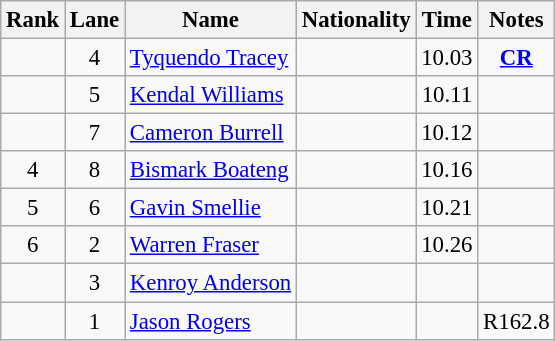<table class="wikitable sortable" style="text-align:center;font-size:95%">
<tr>
<th>Rank</th>
<th>Lane</th>
<th>Name</th>
<th>Nationality</th>
<th>Time</th>
<th>Notes</th>
</tr>
<tr>
<td></td>
<td>4</td>
<td align=left><a href='#'>Tyquendo Tracey</a></td>
<td align=left></td>
<td>10.03</td>
<td><strong><a href='#'>CR</a></strong></td>
</tr>
<tr>
<td></td>
<td>5</td>
<td align=left><a href='#'>Kendal Williams</a></td>
<td align=left></td>
<td>10.11</td>
<td></td>
</tr>
<tr>
<td></td>
<td>7</td>
<td align=left><a href='#'>Cameron Burrell</a></td>
<td align=left></td>
<td>10.12</td>
<td></td>
</tr>
<tr>
<td>4</td>
<td>8</td>
<td align=left><a href='#'>Bismark Boateng</a></td>
<td align=left></td>
<td>10.16</td>
<td></td>
</tr>
<tr>
<td>5</td>
<td>6</td>
<td align=left><a href='#'>Gavin Smellie</a></td>
<td align=left></td>
<td>10.21</td>
<td></td>
</tr>
<tr>
<td>6</td>
<td>2</td>
<td align=left><a href='#'>Warren Fraser</a></td>
<td align=left></td>
<td>10.26</td>
<td></td>
</tr>
<tr>
<td></td>
<td>3</td>
<td align=left><a href='#'>Kenroy Anderson</a></td>
<td align=left></td>
<td></td>
<td></td>
</tr>
<tr>
<td></td>
<td>1</td>
<td align=left><a href='#'>Jason Rogers</a></td>
<td align=left></td>
<td></td>
<td>R162.8</td>
</tr>
</table>
